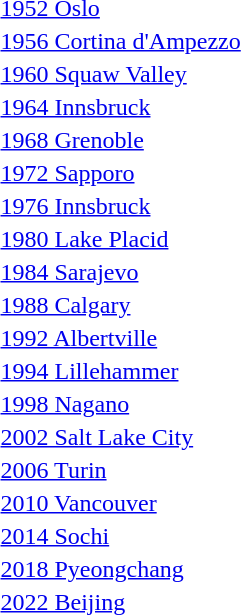<table>
<tr>
<td><a href='#'>1952 Oslo</a><br></td>
<td></td>
<td></td>
<td></td>
</tr>
<tr>
<td><a href='#'>1956 Cortina d'Ampezzo</a><br></td>
<td></td>
<td></td>
<td></td>
</tr>
<tr>
<td><a href='#'>1960 Squaw Valley</a><br></td>
<td></td>
<td></td>
<td></td>
</tr>
<tr>
<td><a href='#'>1964 Innsbruck</a><br></td>
<td></td>
<td></td>
<td></td>
</tr>
<tr>
<td><a href='#'>1968 Grenoble</a><br></td>
<td></td>
<td></td>
<td></td>
</tr>
<tr>
<td><a href='#'>1972 Sapporo</a><br></td>
<td></td>
<td></td>
<td></td>
</tr>
<tr>
<td><a href='#'>1976 Innsbruck</a><br></td>
<td></td>
<td></td>
<td></td>
</tr>
<tr>
<td><a href='#'>1980 Lake Placid</a><br></td>
<td></td>
<td></td>
<td></td>
</tr>
<tr>
<td><a href='#'>1984 Sarajevo</a><br></td>
<td></td>
<td></td>
<td></td>
</tr>
<tr>
<td><a href='#'>1988 Calgary</a><br></td>
<td></td>
<td></td>
<td></td>
</tr>
<tr>
<td><a href='#'>1992 Albertville</a><br></td>
<td></td>
<td></td>
<td></td>
</tr>
<tr>
<td><a href='#'>1994 Lillehammer</a><br></td>
<td></td>
<td></td>
<td></td>
</tr>
<tr>
<td><a href='#'>1998 Nagano</a><br></td>
<td></td>
<td></td>
<td></td>
</tr>
<tr>
<td><a href='#'>2002 Salt Lake City</a><br></td>
<td></td>
<td></td>
<td></td>
</tr>
<tr>
<td><a href='#'>2006 Turin</a><br></td>
<td></td>
<td></td>
<td></td>
</tr>
<tr>
<td><a href='#'>2010 Vancouver</a><br></td>
<td></td>
<td></td>
<td></td>
</tr>
<tr>
<td><a href='#'>2014 Sochi</a><br></td>
<td></td>
<td></td>
<td></td>
</tr>
<tr>
<td><a href='#'>2018 Pyeongchang</a><br></td>
<td></td>
<td></td>
<td></td>
</tr>
<tr>
<td><a href='#'>2022 Beijing</a> <br></td>
<td></td>
<td></td>
<td></td>
</tr>
<tr>
</tr>
</table>
